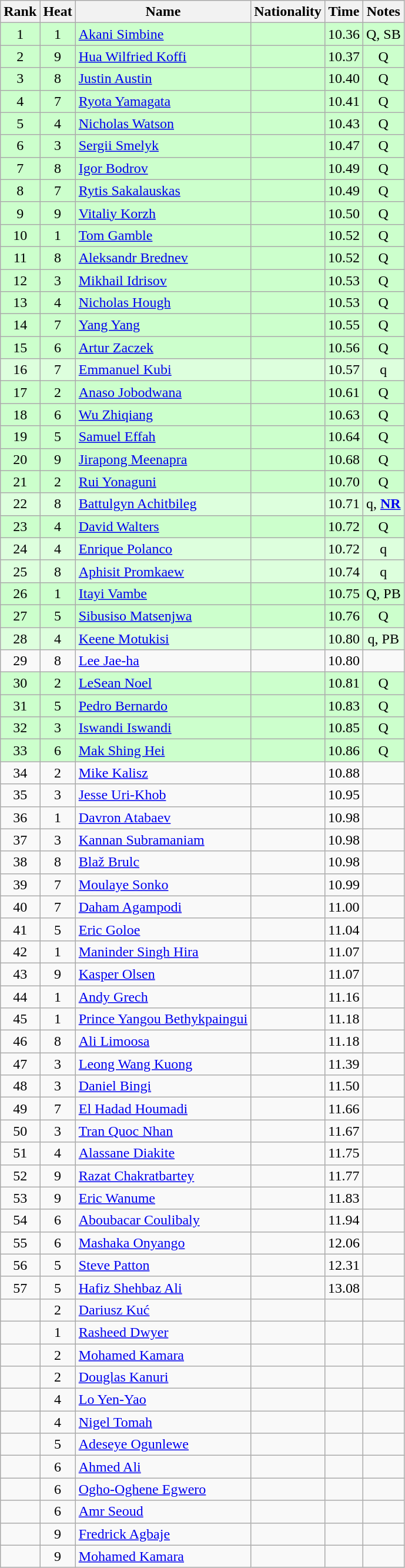<table class="wikitable sortable" style="text-align:center">
<tr>
<th>Rank</th>
<th>Heat</th>
<th>Name</th>
<th>Nationality</th>
<th>Time</th>
<th>Notes</th>
</tr>
<tr bgcolor=ccffcc>
<td>1</td>
<td>1</td>
<td align=left><a href='#'>Akani Simbine</a></td>
<td align=left></td>
<td>10.36</td>
<td>Q, SB</td>
</tr>
<tr bgcolor=ccffcc>
<td>2</td>
<td>9</td>
<td align=left><a href='#'>Hua Wilfried Koffi</a></td>
<td align=left></td>
<td>10.37</td>
<td>Q</td>
</tr>
<tr bgcolor=ccffcc>
<td>3</td>
<td>8</td>
<td align=left><a href='#'>Justin Austin</a></td>
<td align=left></td>
<td>10.40</td>
<td>Q</td>
</tr>
<tr bgcolor=ccffcc>
<td>4</td>
<td>7</td>
<td align=left><a href='#'>Ryota Yamagata</a></td>
<td align=left></td>
<td>10.41</td>
<td>Q</td>
</tr>
<tr bgcolor=ccffcc>
<td>5</td>
<td>4</td>
<td align=left><a href='#'>Nicholas Watson</a></td>
<td align=left></td>
<td>10.43</td>
<td>Q</td>
</tr>
<tr bgcolor=ccffcc>
<td>6</td>
<td>3</td>
<td align=left><a href='#'>Sergii Smelyk</a></td>
<td align=left></td>
<td>10.47</td>
<td>Q</td>
</tr>
<tr bgcolor=ccffcc>
<td>7</td>
<td>8</td>
<td align=left><a href='#'>Igor Bodrov</a></td>
<td align=left></td>
<td>10.49</td>
<td>Q</td>
</tr>
<tr bgcolor=ccffcc>
<td>8</td>
<td>7</td>
<td align=left><a href='#'>Rytis Sakalauskas</a></td>
<td align=left></td>
<td>10.49</td>
<td>Q</td>
</tr>
<tr bgcolor=ccffcc>
<td>9</td>
<td>9</td>
<td align=left><a href='#'>Vitaliy Korzh</a></td>
<td align=left></td>
<td>10.50</td>
<td>Q</td>
</tr>
<tr bgcolor=ccffcc>
<td>10</td>
<td>1</td>
<td align=left><a href='#'>Tom Gamble</a></td>
<td align=left></td>
<td>10.52</td>
<td>Q</td>
</tr>
<tr bgcolor=ccffcc>
<td>11</td>
<td>8</td>
<td align=left><a href='#'>Aleksandr Brednev</a></td>
<td align=left></td>
<td>10.52</td>
<td>Q</td>
</tr>
<tr bgcolor=ccffcc>
<td>12</td>
<td>3</td>
<td align=left><a href='#'>Mikhail Idrisov</a></td>
<td align=left></td>
<td>10.53</td>
<td>Q</td>
</tr>
<tr bgcolor=ccffcc>
<td>13</td>
<td>4</td>
<td align=left><a href='#'>Nicholas Hough</a></td>
<td align=left></td>
<td>10.53</td>
<td>Q</td>
</tr>
<tr bgcolor=ccffcc>
<td>14</td>
<td>7</td>
<td align=left><a href='#'>Yang Yang</a></td>
<td align=left></td>
<td>10.55</td>
<td>Q</td>
</tr>
<tr bgcolor=ccffcc>
<td>15</td>
<td>6</td>
<td align=left><a href='#'>Artur Zaczek</a></td>
<td align=left></td>
<td>10.56</td>
<td>Q</td>
</tr>
<tr bgcolor=ddffdd>
<td>16</td>
<td>7</td>
<td align=left><a href='#'>Emmanuel Kubi</a></td>
<td align=left></td>
<td>10.57</td>
<td>q</td>
</tr>
<tr bgcolor=ccffcc>
<td>17</td>
<td>2</td>
<td align=left><a href='#'>Anaso Jobodwana</a></td>
<td align=left></td>
<td>10.61</td>
<td>Q</td>
</tr>
<tr bgcolor=ccffcc>
<td>18</td>
<td>6</td>
<td align=left><a href='#'>Wu Zhiqiang</a></td>
<td align=left></td>
<td>10.63</td>
<td>Q</td>
</tr>
<tr bgcolor=ccffcc>
<td>19</td>
<td>5</td>
<td align=left><a href='#'>Samuel Effah</a></td>
<td align=left></td>
<td>10.64</td>
<td>Q</td>
</tr>
<tr bgcolor=ccffcc>
<td>20</td>
<td>9</td>
<td align=left><a href='#'>Jirapong Meenapra</a></td>
<td align=left></td>
<td>10.68</td>
<td>Q</td>
</tr>
<tr bgcolor=ccffcc>
<td>21</td>
<td>2</td>
<td align=left><a href='#'>Rui Yonaguni</a></td>
<td align=left></td>
<td>10.70</td>
<td>Q</td>
</tr>
<tr bgcolor=ddffdd>
<td>22</td>
<td>8</td>
<td align=left><a href='#'>Battulgyn Achitbileg</a></td>
<td align=left></td>
<td>10.71</td>
<td>q, <strong><a href='#'>NR</a></strong></td>
</tr>
<tr bgcolor=ccffcc>
<td>23</td>
<td>4</td>
<td align=left><a href='#'>David Walters</a></td>
<td align=left></td>
<td>10.72</td>
<td>Q</td>
</tr>
<tr bgcolor=ddffdd>
<td>24</td>
<td>4</td>
<td align=left><a href='#'>Enrique Polanco</a></td>
<td align=left></td>
<td>10.72</td>
<td>q</td>
</tr>
<tr bgcolor=ddffdd>
<td>25</td>
<td>8</td>
<td align=left><a href='#'>Aphisit Promkaew</a></td>
<td align=left></td>
<td>10.74</td>
<td>q</td>
</tr>
<tr bgcolor=ccffcc>
<td>26</td>
<td>1</td>
<td align=left><a href='#'>Itayi Vambe</a></td>
<td align=left></td>
<td>10.75</td>
<td>Q, PB</td>
</tr>
<tr bgcolor=ccffcc>
<td>27</td>
<td>5</td>
<td align=left><a href='#'>Sibusiso Matsenjwa</a></td>
<td align=left></td>
<td>10.76</td>
<td>Q</td>
</tr>
<tr bgcolor=ddffdd>
<td>28</td>
<td>4</td>
<td align=left><a href='#'>Keene Motukisi</a></td>
<td align=left></td>
<td>10.80</td>
<td>q, PB</td>
</tr>
<tr>
<td>29</td>
<td>8</td>
<td align=left><a href='#'>Lee Jae-ha</a></td>
<td align=left></td>
<td>10.80</td>
<td></td>
</tr>
<tr bgcolor=ccffcc>
<td>30</td>
<td>2</td>
<td align=left><a href='#'>LeSean Noel</a></td>
<td align=left></td>
<td>10.81</td>
<td>Q</td>
</tr>
<tr bgcolor=ccffcc>
<td>31</td>
<td>5</td>
<td align=left><a href='#'>Pedro Bernardo</a></td>
<td align=left></td>
<td>10.83</td>
<td>Q</td>
</tr>
<tr bgcolor=ccffcc>
<td>32</td>
<td>3</td>
<td align=left><a href='#'>Iswandi Iswandi</a></td>
<td align=left></td>
<td>10.85</td>
<td>Q</td>
</tr>
<tr bgcolor=ccffcc>
<td>33</td>
<td>6</td>
<td align=left><a href='#'>Mak Shing Hei</a></td>
<td align=left></td>
<td>10.86</td>
<td>Q</td>
</tr>
<tr>
<td>34</td>
<td>2</td>
<td align=left><a href='#'>Mike Kalisz</a></td>
<td align=left></td>
<td>10.88</td>
<td></td>
</tr>
<tr>
<td>35</td>
<td>3</td>
<td align=left><a href='#'>Jesse Uri-Khob</a></td>
<td align=left></td>
<td>10.95</td>
<td></td>
</tr>
<tr>
<td>36</td>
<td>1</td>
<td align=left><a href='#'>Davron Atabaev</a></td>
<td align=left></td>
<td>10.98</td>
<td></td>
</tr>
<tr>
<td>37</td>
<td>3</td>
<td align=left><a href='#'>Kannan Subramaniam</a></td>
<td align=left></td>
<td>10.98</td>
<td></td>
</tr>
<tr>
<td>38</td>
<td>8</td>
<td align=left><a href='#'>Blaž Brulc</a></td>
<td align=left></td>
<td>10.98</td>
<td></td>
</tr>
<tr>
<td>39</td>
<td>7</td>
<td align=left><a href='#'>Moulaye Sonko</a></td>
<td align=left></td>
<td>10.99</td>
<td></td>
</tr>
<tr>
<td>40</td>
<td>7</td>
<td align=left><a href='#'>Daham Agampodi</a></td>
<td align=left></td>
<td>11.00</td>
<td></td>
</tr>
<tr>
<td>41</td>
<td>5</td>
<td align=left><a href='#'>Eric Goloe</a></td>
<td align=left></td>
<td>11.04</td>
<td></td>
</tr>
<tr>
<td>42</td>
<td>1</td>
<td align=left><a href='#'>Maninder Singh Hira</a></td>
<td align=left></td>
<td>11.07</td>
<td></td>
</tr>
<tr>
<td>43</td>
<td>9</td>
<td align=left><a href='#'>Kasper Olsen</a></td>
<td align=left></td>
<td>11.07</td>
<td></td>
</tr>
<tr>
<td>44</td>
<td>1</td>
<td align=left><a href='#'>Andy Grech</a></td>
<td align=left></td>
<td>11.16</td>
<td></td>
</tr>
<tr>
<td>45</td>
<td>1</td>
<td align=left><a href='#'>Prince Yangou Bethykpaingui</a></td>
<td align=left></td>
<td>11.18</td>
<td></td>
</tr>
<tr>
<td>46</td>
<td>8</td>
<td align=left><a href='#'>Ali Limoosa</a></td>
<td align=left></td>
<td>11.18</td>
<td></td>
</tr>
<tr>
<td>47</td>
<td>3</td>
<td align=left><a href='#'>Leong Wang Kuong</a></td>
<td align=left></td>
<td>11.39</td>
<td></td>
</tr>
<tr>
<td>48</td>
<td>3</td>
<td align=left><a href='#'>Daniel Bingi</a></td>
<td align=left></td>
<td>11.50</td>
<td></td>
</tr>
<tr>
<td>49</td>
<td>7</td>
<td align=left><a href='#'>El Hadad Houmadi</a></td>
<td align=left></td>
<td>11.66</td>
<td></td>
</tr>
<tr>
<td>50</td>
<td>3</td>
<td align=left><a href='#'>Tran Quoc Nhan</a></td>
<td align=left></td>
<td>11.67</td>
<td></td>
</tr>
<tr>
<td>51</td>
<td>4</td>
<td align=left><a href='#'>Alassane Diakite</a></td>
<td align=left></td>
<td>11.75</td>
<td></td>
</tr>
<tr>
<td>52</td>
<td>9</td>
<td align=left><a href='#'>Razat Chakratbartey</a></td>
<td align=left></td>
<td>11.77</td>
<td></td>
</tr>
<tr>
<td>53</td>
<td>9</td>
<td align=left><a href='#'>Eric Wanume</a></td>
<td align=left></td>
<td>11.83</td>
<td></td>
</tr>
<tr>
<td>54</td>
<td>6</td>
<td align=left><a href='#'>Aboubacar Coulibaly</a></td>
<td align=left></td>
<td>11.94</td>
<td></td>
</tr>
<tr>
<td>55</td>
<td>6</td>
<td align=left><a href='#'>Mashaka Onyango</a></td>
<td align=left></td>
<td>12.06</td>
<td></td>
</tr>
<tr>
<td>56</td>
<td>5</td>
<td align=left><a href='#'>Steve Patton</a></td>
<td align=left></td>
<td>12.31</td>
<td></td>
</tr>
<tr>
<td>57</td>
<td>5</td>
<td align=left><a href='#'>Hafiz Shehbaz Ali</a></td>
<td align=left></td>
<td>13.08</td>
<td></td>
</tr>
<tr>
<td></td>
<td>2</td>
<td align=left><a href='#'>Dariusz Kuć</a></td>
<td align=left></td>
<td></td>
<td></td>
</tr>
<tr>
<td></td>
<td>1</td>
<td align=left><a href='#'>Rasheed Dwyer</a></td>
<td align=left></td>
<td></td>
<td></td>
</tr>
<tr>
<td></td>
<td>2</td>
<td align=left><a href='#'>Mohamed Kamara</a></td>
<td align=left></td>
<td></td>
<td></td>
</tr>
<tr>
<td></td>
<td>2</td>
<td align=left><a href='#'>Douglas Kanuri</a></td>
<td align=left></td>
<td></td>
<td></td>
</tr>
<tr>
<td></td>
<td>4</td>
<td align=left><a href='#'>Lo Yen-Yao</a></td>
<td align=left></td>
<td></td>
<td></td>
</tr>
<tr>
<td></td>
<td>4</td>
<td align=left><a href='#'>Nigel Tomah</a></td>
<td align=left></td>
<td></td>
<td></td>
</tr>
<tr>
<td></td>
<td>5</td>
<td align=left><a href='#'>Adeseye Ogunlewe</a></td>
<td align=left></td>
<td></td>
<td></td>
</tr>
<tr>
<td></td>
<td>6</td>
<td align=left><a href='#'>Ahmed Ali</a></td>
<td align=left></td>
<td></td>
<td></td>
</tr>
<tr>
<td></td>
<td>6</td>
<td align=left><a href='#'>Ogho-Oghene Egwero</a></td>
<td align=left></td>
<td></td>
<td></td>
</tr>
<tr>
<td></td>
<td>6</td>
<td align=left><a href='#'>Amr Seoud</a></td>
<td align=left></td>
<td></td>
<td></td>
</tr>
<tr>
<td></td>
<td>9</td>
<td align=left><a href='#'>Fredrick Agbaje</a></td>
<td align=left></td>
<td></td>
<td></td>
</tr>
<tr>
<td></td>
<td>9</td>
<td align=left><a href='#'>Mohamed Kamara</a></td>
<td align=left></td>
<td></td>
<td></td>
</tr>
</table>
